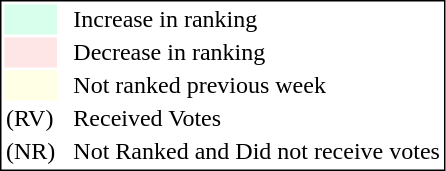<table style="border:1px solid black;">
<tr>
<td style="background:#D8FFEB; width:20px;"></td>
<td> </td>
<td>Increase in ranking</td>
</tr>
<tr>
<td style="background:#FFE6E6; width:20px;"></td>
<td> </td>
<td>Decrease in ranking</td>
</tr>
<tr>
<td style="background:#FFFFE6; width:20px;"></td>
<td> </td>
<td>Not ranked previous week</td>
</tr>
<tr>
<td>(RV)</td>
<td> </td>
<td>Received Votes</td>
</tr>
<tr>
<td>(NR)</td>
<td> </td>
<td>Not Ranked and Did not receive votes</td>
</tr>
</table>
